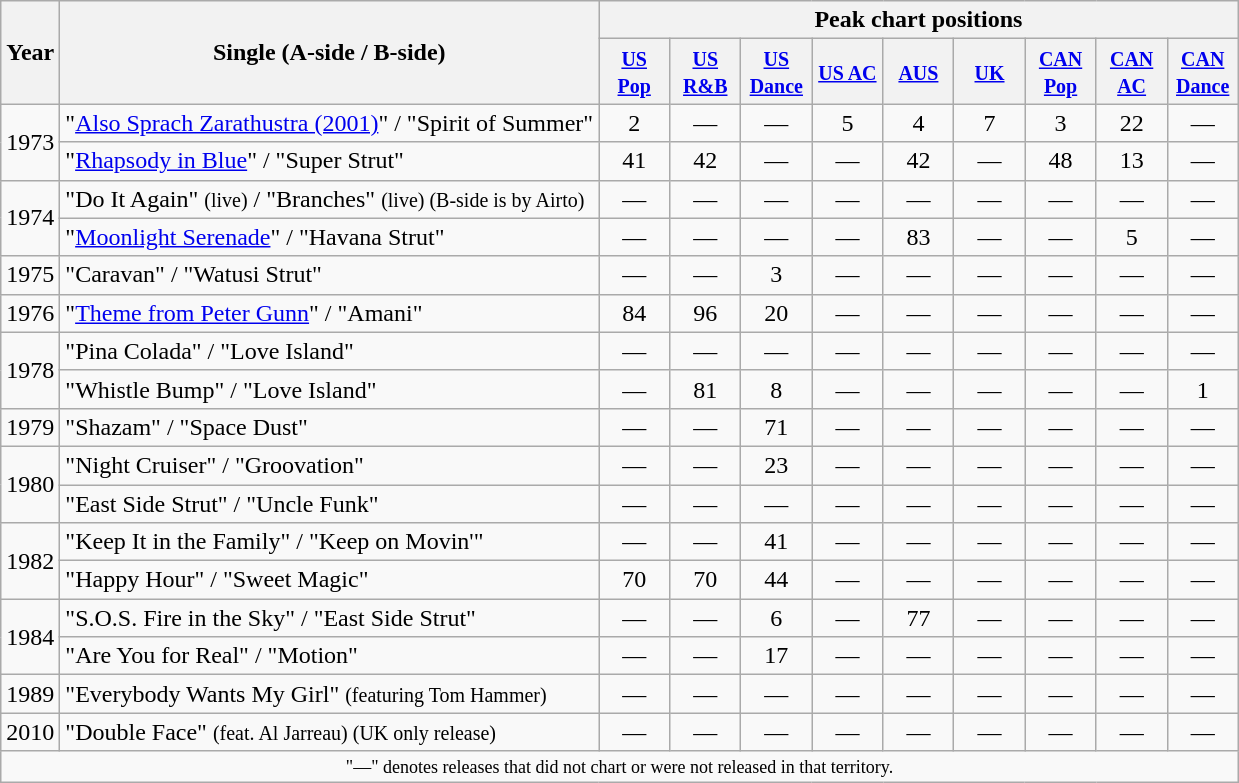<table class="wikitable">
<tr>
<th scope="col" rowspan="2">Year</th>
<th scope="col" rowspan="2">Single (A-side / B-side)</th>
<th scope="col" colspan="9">Peak chart positions</th>
</tr>
<tr>
<th style="width:40px;"><small><a href='#'>US Pop</a></small><br></th>
<th style="width:40px;"><small><a href='#'>US R&B</a></small><br></th>
<th style="width:40px;"><small><a href='#'>US Dance</a></small><br></th>
<th style="width:40px;"><small><a href='#'>US AC</a></small><br></th>
<th style="width:40px;"><small><a href='#'>AUS</a></small><br></th>
<th style="width:40px;"><small><a href='#'>UK</a></small><br></th>
<th style="width:40px;"><small><a href='#'>CAN Pop</a></small><br></th>
<th style="width:40px;"><small><a href='#'>CAN AC</a></small><br></th>
<th style="width:40px;"><small><a href='#'>CAN Dance</a></small><br></th>
</tr>
<tr>
<td rowspan="2">1973</td>
<td>"<a href='#'>Also Sprach Zarathustra (2001)</a>" / "Spirit of Summer"</td>
<td align=center>2</td>
<td align=center>―</td>
<td align=center>―</td>
<td align=center>5</td>
<td align=center>4</td>
<td align=center>7</td>
<td align=center>3</td>
<td align=center>22</td>
<td align=center>―</td>
</tr>
<tr>
<td>"<a href='#'>Rhapsody in Blue</a>" / "Super Strut"</td>
<td align=center>41</td>
<td align=center>42</td>
<td align=center>―</td>
<td align=center>―</td>
<td align=center>42</td>
<td align=center>—</td>
<td align=center>48</td>
<td align=center>13</td>
<td align=center>―</td>
</tr>
<tr>
<td rowspan="2">1974</td>
<td>"Do It Again" <small>(live)</small> / "Branches" <small>(live) (B-side is by Airto)</small></td>
<td align=center>―</td>
<td align=center>―</td>
<td align=center>―</td>
<td align=center>―</td>
<td align=center>―</td>
<td align=center>―</td>
<td align=center>―</td>
<td align=center>―</td>
<td align=center>―</td>
</tr>
<tr>
<td>"<a href='#'>Moonlight Serenade</a>" / "Havana Strut"</td>
<td align=center>―</td>
<td align=center>―</td>
<td align=center>―</td>
<td align=center>―</td>
<td align=center>83</td>
<td align=center>—</td>
<td align=center>―</td>
<td align=center>5</td>
<td align=center>―</td>
</tr>
<tr>
<td>1975</td>
<td>"Caravan" / "Watusi Strut"</td>
<td align=center>―</td>
<td align=center>―</td>
<td align=center>3</td>
<td align=center>―</td>
<td align=center>―</td>
<td align=center>―</td>
<td align=center>―</td>
<td align=center>―</td>
<td align=center>―</td>
</tr>
<tr>
<td>1976</td>
<td>"<a href='#'>Theme from Peter Gunn</a>" / "Amani"</td>
<td align=center>84</td>
<td align=center>96</td>
<td align=center>20</td>
<td align=center>―</td>
<td align=center>―</td>
<td align=center>―</td>
<td align=center>―</td>
<td align=center>―</td>
<td align=center>―</td>
</tr>
<tr>
<td rowspan="2">1978</td>
<td>"Pina Colada" / "Love Island"</td>
<td align=center>―</td>
<td align=center>―</td>
<td align=center>―</td>
<td align=center>―</td>
<td align=center>―</td>
<td align=center>―</td>
<td align=center>―</td>
<td align=center>―</td>
<td align=center>―</td>
</tr>
<tr>
<td>"Whistle Bump" / "Love Island"</td>
<td align=center>―</td>
<td align=center>81</td>
<td align=center>8</td>
<td align=center>―</td>
<td align=center>―</td>
<td align=center>―</td>
<td align=center>―</td>
<td align=center>―</td>
<td align=center>1</td>
</tr>
<tr>
<td>1979</td>
<td>"Shazam" / "Space Dust"</td>
<td align=center>―</td>
<td align=center>―</td>
<td align=center>71</td>
<td align=center>―</td>
<td align=center>―</td>
<td align=center>―</td>
<td align=center>―</td>
<td align=center>―</td>
<td align=center>―</td>
</tr>
<tr>
<td rowspan="2">1980</td>
<td>"Night Cruiser" / "Groovation"</td>
<td align=center>―</td>
<td align=center>―</td>
<td align=center>23</td>
<td align=center>―</td>
<td align=center>―</td>
<td align=center>―</td>
<td align=center>―</td>
<td align=center>―</td>
<td align=center>―</td>
</tr>
<tr>
<td>"East Side Strut" / "Uncle Funk"</td>
<td align=center>―</td>
<td align=center>―</td>
<td align=center>―</td>
<td align=center>―</td>
<td align=center>―</td>
<td align=center>―</td>
<td align=center>―</td>
<td align=center>―</td>
<td align=center>―</td>
</tr>
<tr>
<td rowspan="2">1982</td>
<td>"Keep It in the Family" / "Keep on Movin'"</td>
<td align=center>―</td>
<td align=center>―</td>
<td align=center>41</td>
<td align=center>―</td>
<td align=center>―</td>
<td align=center>―</td>
<td align=center>―</td>
<td align=center>―</td>
<td align=center>―</td>
</tr>
<tr>
<td>"Happy Hour" / "Sweet Magic"</td>
<td align=center>70</td>
<td align=center>70</td>
<td align=center>44</td>
<td align=center>―</td>
<td align=center>―</td>
<td align=center>―</td>
<td align=center>―</td>
<td align=center>―</td>
<td align=center>―</td>
</tr>
<tr>
<td rowspan="2">1984</td>
<td>"S.O.S. Fire in the Sky" / "East Side Strut"</td>
<td align=center>―</td>
<td align=center>―</td>
<td align=center>6</td>
<td align=center>―</td>
<td align=center>77</td>
<td align=center>―</td>
<td align=center>―</td>
<td align=center>―</td>
<td align=center>―</td>
</tr>
<tr>
<td>"Are You for Real" / "Motion"</td>
<td align=center>―</td>
<td align=center>―</td>
<td align=center>17</td>
<td align=center>―</td>
<td align=center>―</td>
<td align=center>―</td>
<td align=center>―</td>
<td align=center>―</td>
<td align=center>―</td>
</tr>
<tr>
<td>1989</td>
<td>"Everybody Wants My Girl" <small>(featuring Tom Hammer)</small></td>
<td align=center>―</td>
<td align=center>―</td>
<td align=center>―</td>
<td align=center>―</td>
<td align=center>―</td>
<td align=center>―</td>
<td align=center>―</td>
<td align=center>―</td>
<td align=center>―</td>
</tr>
<tr>
<td>2010</td>
<td>"Double Face" <small>(feat. Al Jarreau) (UK only release)</small></td>
<td align=center>―</td>
<td align=center>―</td>
<td align=center>―</td>
<td align=center>―</td>
<td align=center>―</td>
<td align=center>―</td>
<td align=center>―</td>
<td align=center>―</td>
<td align=center>―</td>
</tr>
<tr>
<td colspan="11" style="text-align:center; font-size:9pt;">"—" denotes releases that did not chart or were not released in that territory.</td>
</tr>
</table>
